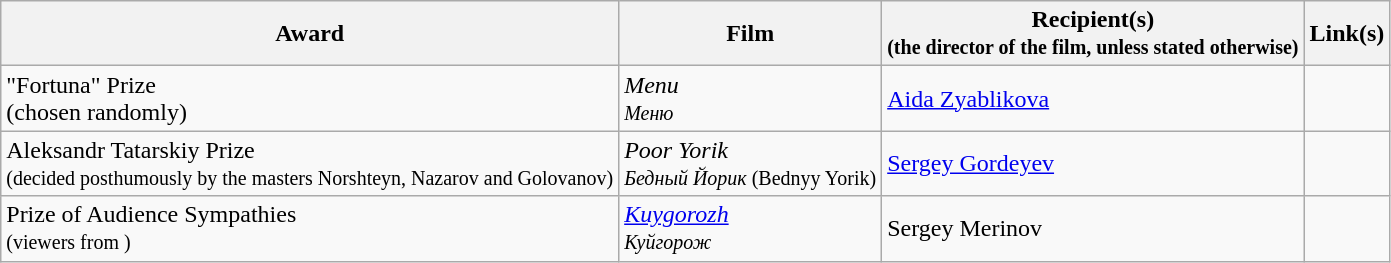<table class="wikitable">
<tr>
<th>Award</th>
<th>Film</th>
<th>Recipient(s)<br><small>(the director of the film, unless stated otherwise)</small></th>
<th>Link(s)</th>
</tr>
<tr>
<td>"Fortuna" Prize<br>(chosen randomly)</td>
<td><em>Menu</em><br><small><em>Меню</em></small></td>
<td><a href='#'>Aida Zyablikova</a></td>
<td></td>
</tr>
<tr>
<td>Aleksandr Tatarskiy Prize<br><small>(decided posthumously by the masters Norshteyn, Nazarov and Golovanov)</small></td>
<td><em>Poor Yorik</em><br><small><em>Бедный Йорик</em> (Bednyy Yorik)</small></td>
<td><a href='#'>Sergey Gordeyev</a></td>
<td></td>
</tr>
<tr>
<td>Prize of Audience Sympathies<br><small>(viewers from )</small></td>
<td><em><a href='#'>Kuygorozh</a></em><br><small><em>Куйгорож</em></small></td>
<td>Sergey Merinov</td>
<td></td>
</tr>
</table>
